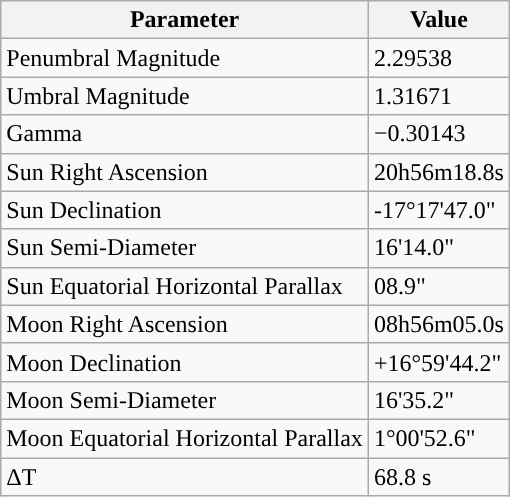<table class="wikitable">
<tr>
<th>Parameter</th>
<th>Value</th>
</tr>
<tr>
<td>Penumbral Magnitude</td>
<td>2.29538</td>
</tr>
<tr>
<td>Umbral Magnitude</td>
<td>1.31671</td>
</tr>
<tr>
<td>Gamma</td>
<td>−0.30143</td>
</tr>
<tr>
<td>Sun Right Ascension</td>
<td>20h56m18.8s</td>
</tr>
<tr>
<td>Sun Declination</td>
<td>-17°17'47.0"</td>
</tr>
<tr>
<td>Sun Semi-Diameter</td>
<td>16'14.0"</td>
</tr>
<tr>
<td>Sun Equatorial Horizontal Parallax</td>
<td>08.9"</td>
</tr>
<tr>
<td>Moon Right Ascension</td>
<td>08h56m05.0s</td>
</tr>
<tr>
<td>Moon Declination</td>
<td>+16°59'44.2"</td>
</tr>
<tr>
<td>Moon Semi-Diameter</td>
<td>16'35.2"</td>
</tr>
<tr>
<td>Moon Equatorial Horizontal Parallax</td>
<td>1°00'52.6"</td>
</tr>
<tr>
<td>ΔT</td>
<td>68.8 s</td>
</tr>
</table>
